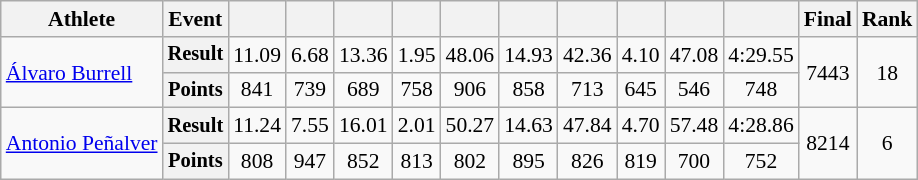<table class="wikitable" style="font-size:90%">
<tr>
<th>Athlete</th>
<th>Event</th>
<th></th>
<th></th>
<th></th>
<th></th>
<th></th>
<th></th>
<th></th>
<th></th>
<th></th>
<th></th>
<th>Final</th>
<th>Rank</th>
</tr>
<tr align=center>
<td rowspan=2 align=left><a href='#'>Álvaro Burrell</a></td>
<th style="font-size:95%">Result</th>
<td>11.09</td>
<td>6.68</td>
<td>13.36</td>
<td>1.95</td>
<td>48.06</td>
<td>14.93</td>
<td>42.36</td>
<td>4.10</td>
<td>47.08</td>
<td>4:29.55</td>
<td rowspan=2>7443</td>
<td rowspan=2>18</td>
</tr>
<tr align=center>
<th style="font-size:95%">Points</th>
<td>841</td>
<td>739</td>
<td>689</td>
<td>758</td>
<td>906</td>
<td>858</td>
<td>713</td>
<td>645</td>
<td>546</td>
<td>748</td>
</tr>
<tr align=center>
<td rowspan=2 align=left><a href='#'>Antonio Peñalver</a></td>
<th style="font-size:95%">Result</th>
<td>11.24</td>
<td>7.55</td>
<td>16.01</td>
<td>2.01</td>
<td>50.27</td>
<td>14.63</td>
<td>47.84</td>
<td>4.70</td>
<td>57.48</td>
<td>4:28.86</td>
<td rowspan=2>8214</td>
<td rowspan=2>6</td>
</tr>
<tr align=center>
<th style="font-size:95%">Points</th>
<td>808</td>
<td>947</td>
<td>852</td>
<td>813</td>
<td>802</td>
<td>895</td>
<td>826</td>
<td>819</td>
<td>700</td>
<td>752</td>
</tr>
</table>
